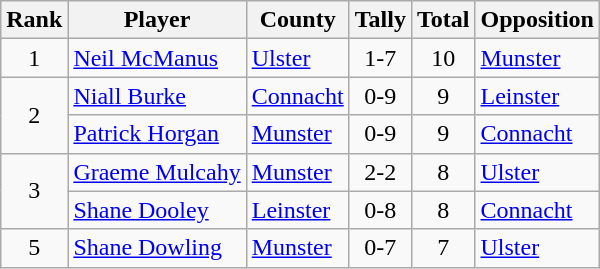<table class="wikitable">
<tr>
<th>Rank</th>
<th>Player</th>
<th>County</th>
<th>Tally</th>
<th>Total</th>
<th>Opposition</th>
</tr>
<tr>
<td rowspan=1 align=center>1</td>
<td><a href='#'>Neil McManus</a></td>
<td><a href='#'>Ulster</a></td>
<td align=center>1-7</td>
<td align=center>10</td>
<td><a href='#'>Munster</a></td>
</tr>
<tr>
<td rowspan=2 align=center>2</td>
<td><a href='#'>Niall Burke</a></td>
<td><a href='#'>Connacht</a></td>
<td align=center>0-9</td>
<td align=center>9</td>
<td><a href='#'>Leinster</a></td>
</tr>
<tr>
<td><a href='#'>Patrick Horgan</a></td>
<td><a href='#'>Munster</a></td>
<td align=center>0-9</td>
<td align=center>9</td>
<td><a href='#'>Connacht</a></td>
</tr>
<tr>
<td rowspan=2 align=center>3</td>
<td><a href='#'>Graeme Mulcahy</a></td>
<td><a href='#'>Munster</a></td>
<td align=center>2-2</td>
<td align=center>8</td>
<td><a href='#'>Ulster</a></td>
</tr>
<tr>
<td><a href='#'>Shane Dooley</a></td>
<td><a href='#'>Leinster</a></td>
<td align=center>0-8</td>
<td align=center>8</td>
<td><a href='#'>Connacht</a></td>
</tr>
<tr>
<td rowspan=1 align=center>5</td>
<td><a href='#'>Shane Dowling</a></td>
<td><a href='#'>Munster</a></td>
<td align=center>0-7</td>
<td align=center>7</td>
<td><a href='#'>Ulster</a></td>
</tr>
</table>
